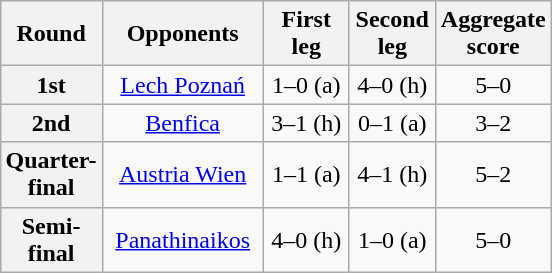<table class="wikitable plainrowheaders" style="text-align:center;margin-left:1em;float:right">
<tr>
<th scope=col width="25">Round</th>
<th scope=col width="100">Opponents</th>
<th scope=col width="50">First leg</th>
<th scope=col width="50">Second leg</th>
<th scope=col width="50">Aggregate score</th>
</tr>
<tr>
<th scope=row style="text-align:center">1st</th>
<td><a href='#'>Lech Poznań</a></td>
<td>1–0 (a)</td>
<td>4–0 (h)</td>
<td>5–0</td>
</tr>
<tr>
<th scope=row style="text-align:center">2nd</th>
<td><a href='#'>Benfica</a></td>
<td>3–1 (h)</td>
<td>0–1 (a)</td>
<td>3–2</td>
</tr>
<tr>
<th scope=row style="text-align:center">Quarter-final</th>
<td><a href='#'>Austria Wien</a></td>
<td>1–1 (a)</td>
<td>4–1 (h)</td>
<td>5–2</td>
</tr>
<tr>
<th scope=row style="text-align:center">Semi-final</th>
<td><a href='#'>Panathinaikos</a></td>
<td>4–0 (h)</td>
<td>1–0 (a)</td>
<td>5–0</td>
</tr>
</table>
